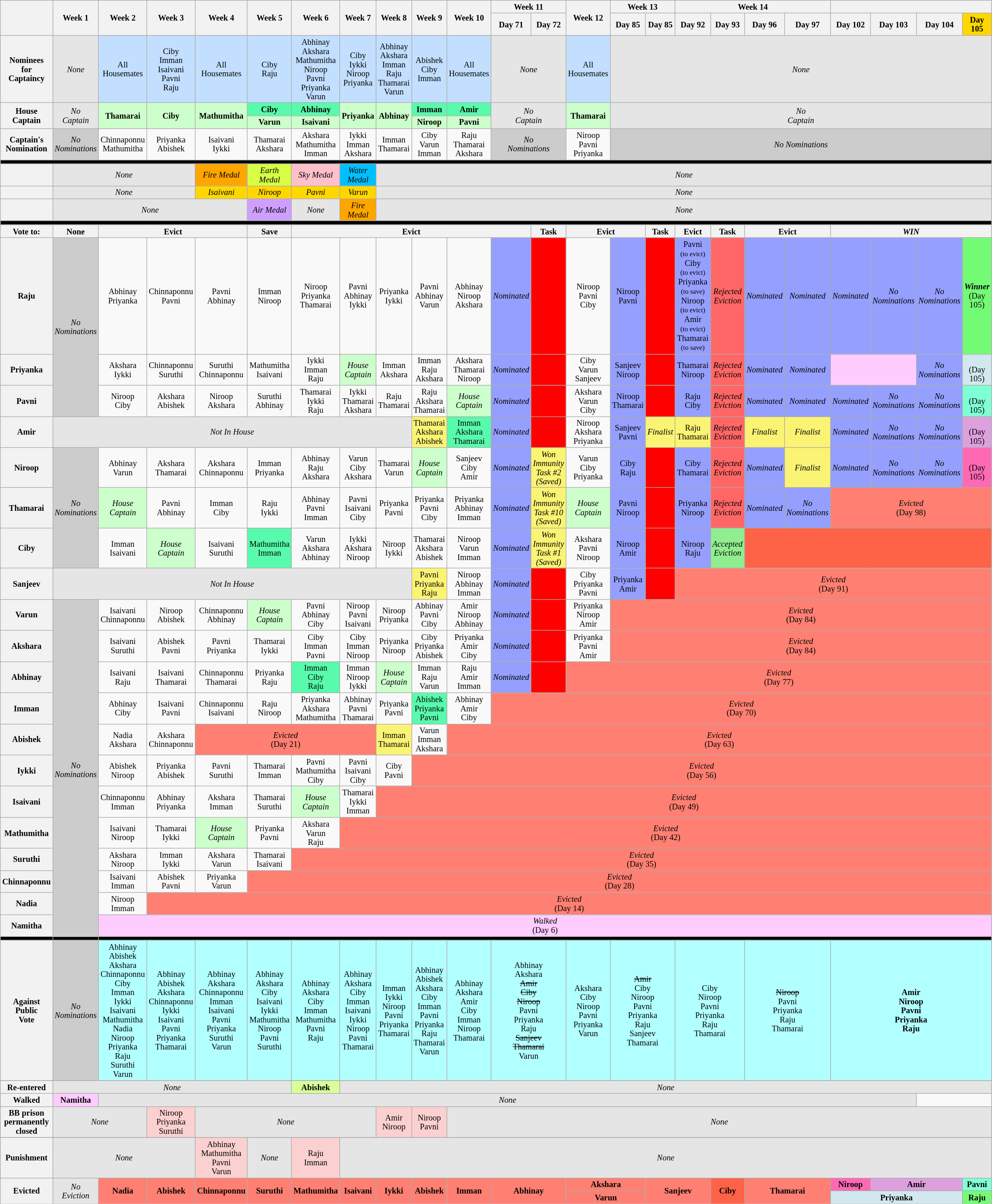<table class="wikitable" style="text-align:center; width:100%; font-size:85%; line-height:15px;">
<tr>
<th rowspan="2"  style="width: 6%;"></th>
<th rowspan="2" style="width: 5%;">Week 1</th>
<th rowspan="2" style="width: 5%;">Week 2</th>
<th rowspan="2" style="width: 5%;">Week 3</th>
<th rowspan="2" style="width: 5%;">Week 4</th>
<th rowspan="2" style="width: 5%;">Week 5</th>
<th rowspan="2" style="width: 5%;">Week 6</th>
<th rowspan="2" style="width: 5%;">Week 7</th>
<th rowspan="2" style="width: 5%;">Week 8</th>
<th rowspan="2" style="width: 5%;">Week 9</th>
<th rowspan="2" style="width: 5%;">Week 10</th>
<th colspan="2" style="width: 5%;">Week 11</th>
<th rowspan="2" style="width: 5%;">Week 12</th>
<th colspan="2" style="width: 5%;">Week 13</th>
<th colspan="4" style="width: 5%;">Week 14</th>
<th colspan="4" style="width: 10%;"></th>
</tr>
<tr>
<th style="width:5%" colspan="1">Day 71</th>
<th style="width:5%" colspan="1">Day 72</th>
<th style="width:5%" colspan="1">Day 85</th>
<th style="width:5%" colspan="1">Day 85</th>
<th style="width:5%" colspan="1">Day 92</th>
<th style="width:5%" colspan="1">Day 93</th>
<th style="width:5%" colspan="1">Day 96</th>
<th style="width:5%" colspan="1">Day 97</th>
<th style="width:5%" colspan="1">Day 102</th>
<th style="width:5%" colspan="1">Day 103</th>
<th style="width:5%" colspan="1">Day 104</th>
<th colspan="2" style="background:#FFD700">Day 105</th>
</tr>
<tr style="background:#C2DFFF;"|>
<th>Nominees<br>for<br>Captaincy</th>
<td style="background:#E5E5E5;"><em>None</em></td>
<td>All <br>Housemates</td>
<td>Ciby<br>Imman<br>Isaivani<br>Pavni<br>Raju</td>
<td>All <br>Housemates</td>
<td>Ciby<br>Raju</td>
<td>Abhinay<br>Akshara<br>Mathumitha<br>Niroop<br>Pavni<br>Priyanka<br>Varun</td>
<td>Ciby<br>Iykki<br>Niroop<br>Priyanka</td>
<td>Abhinay<br>Akshara<br>Imman<br>Raju<br>Thamarai<br>Varun</td>
<td>Abishek<br>Ciby<br>Imman</td>
<td>All<br>Housemates</td>
<td colspan="2" style="background:#E5E5E5;"><em>None</em></td>
<td>All <br>Housemates</td>
<td colspan="10" style="background:#E5E5E5;"><em>None</em></td>
</tr>
<tr style="background:#cfc;"|>
<th rowspan="2">House<br>Captain</th>
<td rowspan="2" style="background:#E5E5E5;"><em>No<br>Captain</em></td>
<td rowspan="2"><strong>Thamarai</strong></td>
<td rowspan="2"><strong>Ciby</strong></td>
<td rowspan="2"><strong>Mathumitha</strong></td>
<td style="background:#58FAAC;"><strong>Ciby</strong></td>
<td style="background:#58FAAC;"><strong>Abhinay</strong></td>
<td rowspan="2"><strong>Priyanka</strong></td>
<td rowspan="2"><strong>Abhinay</strong></td>
<td style="background:#58FAAC;"><strong>Imman</strong></td>
<td style="background:#58FAAC;"><strong>Amir</strong></td>
<td rowspan="2" colspan="2" style="background:#E5E5E5;"><em>No<br>Captain</em></td>
<td rowspan="2"><strong>Thamarai</strong></td>
<td colspan="10" rowspan="2" style="background:#E5E5E5;"><em>No<br>Captain</em></td>
</tr>
<tr style="background:#cfc;">
<td><strong>Varun</strong></td>
<td><strong>Isaivani</strong></td>
<td><strong>Niroop</strong></td>
<td><strong>Pavni</strong></td>
</tr>
<tr>
<th>Captain's<br>Nomination</th>
<td style="background:#ccc;"><em>No<br>Nominations</em></td>
<td>Chinnaponnu <br> Mathumitha</td>
<td>Priyanka<br>Abishek</td>
<td>Isaivani <br> Iykki</td>
<td>Thamarai<br>Akshara</td>
<td>Akshara<br>Mathumitha<br>Imman</td>
<td>Iykki<br>Imman<br>Akshara</td>
<td>Imman<br>Thamarai</td>
<td>Ciby<br>Varun<br>Imman</td>
<td>Raju<br>Thamarai<br>Akshara</td>
<td colspan="2" style="background:#ccc;"><em>No<br>Nominations</em></td>
<td>Niroop<br>Pavni<br>Priyanka</td>
<td colspan="10" style="background:#ccc;"><em>No Nominations</em></td>
</tr>
<tr>
<th colspan="25" style="background:#000;"></th>
</tr>
<tr>
<th><br></th>
<td colspan="3" style="background:#E5E5E5;"><em>None</em></td>
<td style="background:orange;"><em>Fire Medal</em></td>
<td style="background:#D7Fd44;"><em>Earth Medal</em></td>
<td style="background:pink;"><em>Sky Medal</em></td>
<td style="background:deepskyblue;"><em>Water Medal</em></td>
<td colspan="16" style="background:#E5E5E5;"><em>None</em></td>
</tr>
<tr>
<th><br></th>
<td colspan="3" style="background:#E5E5E5;"><em>None</em></td>
<td style="background:gold;"><em>Isaivani</em></td>
<td style="background:gold;"><em>Niroop</em></td>
<td style="background:gold;"><em>Pavni</em></td>
<td style="background:gold;"><em>Varun</em></td>
<td colspan="16" style="background:#E5E5E5;"><em>None</em></td>
</tr>
<tr>
<th><br></th>
<td colspan="4" style="background:#E5E5E5;"><em>None</em></td>
<td style="background:#CF9FFF;"><em>Air Medal</em></td>
<td style="background:#E5E5E5;"><em>None</em></td>
<td style="background:orange;"><em>Fire Medal</em></td>
<td colspan="16" style="background:#E5E5E5;"><em>None</em></td>
</tr>
<tr>
<th colspan="25" style="background:#000;"></th>
</tr>
<tr>
<th>Vote to:</th>
<th>None</th>
<th colspan="3">Evict</th>
<th>Save</th>
<th colspan="6">Evict</th>
<th>Task</th>
<th colspan="2">Evict</th>
<th>Task</th>
<th>Evict</th>
<th>Task</th>
<th colspan="2">Evict</th>
<th colspan="5"><em>WIN</em></th>
</tr>
<tr>
<th>Raju</th>
<td rowspan="3" style="background:#ccc;"><em>No Nominations</em></td>
<td>Abhinay<br>Priyanka</td>
<td>Chinnaponnu<br>Pavni</td>
<td>Pavni<br>Abhinay</td>
<td>Imman<br>Niroop</td>
<td>Niroop<br>Priyanka<br>Thamarai</td>
<td>Pavni<br>Abhinay<br>Iykki</td>
<td>Priyanka<br>Iykki</td>
<td>Pavni<br>Abhinay<br>Varun</td>
<td>Abhinay<br>Niroop<br>Akshara</td>
<td style="background:#959FFD;"><em>Nominated</em></td>
<td style="background:red"></td>
<td>Niroop<br>Pavni<br>Ciby</td>
<td style="background:#959FFD;">Niroop<br>Pavni</td>
<td style="background:red"></td>
<td style="background:#959FFD;">Pavni<br><small>(to evict)</small><br>Ciby<br><small>(to evict)</small><br>Priyanka<br><small>(to save)</small><br>Niroop<br><small>(to evict)</small><br>Amir<br><small>(to evict)</small><br>Thamarai<br><small>(to save)</small></td>
<td style="background:#ff6766;"><em>Rejected Eviction</em></td>
<td style="background:#959FFD;"><em>Nominated</em></td>
<td style="background:#959FFD;"><em>Nominated</em></td>
<td style="background:#959FFD;"><em>Nominated</em></td>
<td style="background:#959FFD;"><em>No<br>Nominations</em></td>
<td style="background:#959FFD;"><em>No<br>Nominations</em></td>
<td colspan="2" style="background:#73FB76;"><strong><em>Winner</em></strong><br>(Day 105)</td>
</tr>
<tr>
<th>Priyanka</th>
<td>Akshara<br>Iykki</td>
<td>Chinnaponnu<br>Suruthi</td>
<td>Suruthi<br>Chinnaponnu</td>
<td>Mathumitha<br>Isaivani</td>
<td>Iykki<br>Imman<br>Raju</td>
<td style="background:#cfc;"><em>House<br>Captain</em></td>
<td>Imman<br>Akshara</td>
<td>Imman<br>Raju<br>Akshara</td>
<td>Akshara<br>Thamarai<br>Niroop</td>
<td style="background:#959FFD;"><em>Nominated</em></td>
<td style="background:red"></td>
<td>Ciby<br>Varun<br>Sanjeev</td>
<td style="background:#959FFD;">Sanjeev<br>Niroop</td>
<td style="background:red"></td>
<td style="background:#959FFD;">Thamarai<br>Niroop</td>
<td style="background:#ff6766;"><em>Rejected Eviction</em></td>
<td style="background:#959FFD;"><em>Nominated</em></td>
<td style="background:#959FFD;"><em>Nominated</em></td>
<td colspan="2" style="background:#fcf"></td>
<td style="background:#959FFD;"><em>No<br>Nominations</em></td>
<td colspan="2" style="background:#D1E8EF;"><strong><em></em></strong><br>(Day 105)</td>
</tr>
<tr>
<th>Pavni</th>
<td>Niroop<br>Ciby</td>
<td>Akshara<br>Abishek</td>
<td>Niroop<br>Akshara</td>
<td>Suruthi<br>Abhinay</td>
<td>Thamarai<br>Iykki<br>Raju</td>
<td>Iykki<br>Thamarai<br>Akshara</td>
<td>Raju<br>Thamarai</td>
<td>Raju<br>Akshara<br>Thamarai</td>
<td style="background:#cfc;"><em>House<br>Captain</em></td>
<td style="background:#959FFD;"><em>Nominated</em></td>
<td style="background:red"></td>
<td>Akshara<br>Varun<br>Ciby</td>
<td style="background:#959FFD;">Niroop<br>Thamarai</td>
<td style="background:red"></td>
<td style="background:#959FFD;">Raju<br>Ciby</td>
<td style="background:#ff6766;"><em>Rejected Eviction</em></td>
<td style="background:#959FFD;"><em>Nominated</em></td>
<td style="background:#959FFD;"><em>Nominated</em></td>
<td style="background:#959FFD;"><em>Nominated</em></td>
<td style="background:#959FFD;"><em>No<br>Nominations</em></td>
<td style="background:#959FFD;"><em>No<br>Nominations</em></td>
<td colspan="2" style="background:#7FFFD4;"><strong><em></em></strong><br>(Day 105)</td>
</tr>
<tr>
<th>Amir</th>
<td colspan="8" style="background:#E5E5E5;"><em>Not In House</em></td>
<td style="background:#FBF373;">Thamarai<br>Akshara<br>Abishek</td>
<td style="background:#58FAAC;">Imman<br>Akshara<br>Thamarai</td>
<td style="background:#959FFD;"><em>Nominated</em></td>
<td style="background:red"></td>
<td>Niroop<br>Akshara<br>Priyanka</td>
<td style="background:#959FFD;">Sanjeev<br>Pavni</td>
<td style="background:#FBF373;"><em>Finalist</em></td>
<td style="background:#FBF373;">Raju<br>Thamarai</td>
<td style="background:#ff6766;"><em>Rejected Eviction</em></td>
<td style="background:#FBF373;"><em>Finalist</em></td>
<td style="background:#FBF373;"><em>Finalist</em></td>
<td style="background:#959FFD;"><em>Nominated</em></td>
<td style="background:#959FFD;"><em>No<br>Nominations</em></td>
<td style="background:#959FFD;"><em>No<br>Nominations</em></td>
<td colspan="2" style="background:#DDA0DD;"><strong><em></em></strong><br>(Day 105)</td>
</tr>
<tr>
<th>Niroop</th>
<td rowspan="3" style="background:#ccc;"><em>No Nominations</em></td>
<td>Abhinay<br>Varun</td>
<td>Akshara<br>Thamarai</td>
<td>Akshara<br>Chinnaponnu</td>
<td>Imman<br>Priyanka</td>
<td>Abhinay<br>Raju<br>Akshara</td>
<td>Varun<br>Ciby<br>Akshara</td>
<td>Thamarai<br>Varun</td>
<td style="background:#cfc;"><em>House<br>Captain</em></td>
<td>Sanjeev<br>Ciby<br>Amir</td>
<td style="background:#959FFD;"><em>Nominated</em></td>
<td style="background:#FBF373;"><em>Won Immunity Task #2<br>(Saved)</em></td>
<td>Varun<br>Ciby<br>Priyanka</td>
<td style="background:#959FFD;">Ciby<br>Raju</td>
<td style="background:red"></td>
<td style="background:#959FFD;">Ciby<br>Thamarai</td>
<td style="background:#ff6766;"><em>Rejected Eviction</em></td>
<td style="background:#959FFD;"><em>Nominated</em></td>
<td style="background:#FBF373;"><em>Finalist</em></td>
<td style="background:#959FFD;"><em>Nominated</em></td>
<td style="background:#959FFD;"><em>No<br>Nominations</em></td>
<td style="background:#959FFD;"><em>No<br>Nominations</em></td>
<td colspan="2" style="background:#FF69B4;"><strong><em></em></strong><br>(Day 105)</td>
</tr>
<tr>
<th>Thamarai</th>
<td style="background:#cfc;"><em>House<br>Captain</em></td>
<td>Pavni<br>Abhinay</td>
<td>Imman<br>Ciby</td>
<td>Raju<br>Iykki</td>
<td>Abhinay<br>Pavni<br>Imman</td>
<td>Pavni<br>Isaivani<br>Ciby</td>
<td>Priyanka<br>Pavni</td>
<td>Priyanka<br>Pavni<br>Ciby</td>
<td>Priyanka<br>Abhinay<br>Imman</td>
<td style="background:#959FFD;"><em>Nominated</em></td>
<td style="background:#FBF373;"><em>Won Immunity Task #10<br>(Saved)</em></td>
<td style="background:#cfc;"><em>House<br>Captain</em></td>
<td style="background:#959FFD;">Pavni<br>Niroop</td>
<td style="background:red"></td>
<td style="background:#959FFD;">Priyanka<br>Niroop</td>
<td style="background:#ff6766;"><em>Rejected Eviction</em></td>
<td style="background:#959FFD;"><em>Nominated</em></td>
<td style="background:#959FFD;"><em>No<br>Nominations</em></td>
<td colspan="5" style="background:#FF8072;"><em>Evicted</em><br>(Day 98)</td>
</tr>
<tr>
<th>Ciby</th>
<td>Imman <br> Isaivani</td>
<td style="background:#cfc;"><em>House</em><br><em>Captain</em></td>
<td>Isaivani<br>Suruthi</td>
<td style="background:#58FAAC;">Mathumitha<br>Imman</td>
<td>Varun<br>Akshara<br>Abhinay</td>
<td>Iykki<br>Akshara<br>Niroop</td>
<td>Niroop<br>Iykki</td>
<td>Thamarai<br>Akshara<br>Abishek</td>
<td>Niroop<br>Varun<br>Imman</td>
<td style="background:#959FFD;"><em>Nominated</em></td>
<td style="background:#FBF373;"><em>Won Immunity Task #1<br>(Saved)</em></td>
<td>Akshara<br>Pavni<br>Niroop</td>
<td style="background:#959FFD;">Niroop<br>Amir</td>
<td style="background:red"></td>
<td style="background:#959FFD;">Niroop<br>Raju</td>
<td style="background:lightgreen;"><em>Accepted Eviction</em></td>
<td colspan="7" style="background:#FF6347"></td>
</tr>
<tr>
<th>Sanjeev</th>
<td colspan="8" style="background:#E5E5E5;"><em>Not In House</em></td>
<td style="background:#FBF373;">Pavni<br>Priyanka<br>Raju</td>
<td>Niroop<br>Abhinay<br>Imman</td>
<td style="background:#959FFD;"><em>Nominated</em></td>
<td style="background:red"></td>
<td>Ciby<br>Priyanka<br>Pavni</td>
<td style="background:#959FFD;">Priyanka<br>Amir</td>
<td style="background:red"></td>
<td colspan="9" style="background:#FF8072"><em>Evicted</em><br>(Day 91)</td>
</tr>
<tr>
<th>Varun</th>
<td rowspan="13" style="background:#ccc;"><em>No Nominations</em></td>
<td>Isaivani <br>Chinnaponnu</td>
<td>Niroop <br>Abishek</td>
<td>Chinnaponnu<br>Abhinay</td>
<td style="background:#cfc;"><em>House<br>Captain</em></td>
<td>Pavni<br>Abhinay<br>Ciby</td>
<td>Niroop<br>Pavni<br>Isaivani</td>
<td>Niroop<br>Priyanka</td>
<td>Abhinay<br>Pavni<br>Ciby</td>
<td>Amir<br>Niroop<br>Abhinay</td>
<td style="background:#959FFD;"><em>Nominated</em></td>
<td style="background:red"></td>
<td>Priyanka<br>Niroop<br>Amir</td>
<td colspan="11" style="background:#FF8072"><em>Evicted</em><br>(Day 84)</td>
</tr>
<tr>
<th>Akshara</th>
<td>Isaivani<br>Suruthi</td>
<td>Abishek<br>Pavni</td>
<td>Pavni<br>Priyanka</td>
<td>Thamarai<br>Iykki</td>
<td>Ciby<br>Imman<br>Pavni</td>
<td>Ciby<br>Imman<br>Niroop</td>
<td>Priyanka<br>Niroop</td>
<td>Ciby<br>Priyanka<br>Abishek</td>
<td>Priyanka<br>Amir<br>Ciby</td>
<td style="background:#959FFD;"><em>Nominated</em></td>
<td style="background:red"></td>
<td>Priyanka<br>Pavni<br>Amir</td>
<td colspan="11" style="background:#FF8072"><em>Evicted</em><br>(Day 84)</td>
</tr>
<tr>
<th>Abhinay</th>
<td>Isaivani <br> Raju</td>
<td>Isaivani<br>Thamarai</td>
<td>Chinnaponnu<br>Thamarai</td>
<td>Priyanka<br>Raju</td>
<td style="background:#58FAAC;">Imman<br>Ciby<br>Raju</td>
<td>Imman<br>Niroop<br>Iykki</td>
<td style="background:#cfc;"><em>House<br>Captain</em></td>
<td>Imman<br>Raju<br>Varun</td>
<td>Raju<br>Amir<br>Imman</td>
<td style="background:#959FFD;"><em>Nominated</em></td>
<td style="background:red"></td>
<td colspan="12" style="background:#FF8072"><em>Evicted</em><br>(Day 77)</td>
</tr>
<tr>
<th>Imman</th>
<td>Abhinay<br>Ciby</td>
<td>Isaivani<br>Pavni</td>
<td>Chinnaponnu<br>Isaivani</td>
<td>Raju<br>Niroop</td>
<td>Priyanka<br>Akshara<br>Mathumitha</td>
<td>Abhinay<br>Pavni<br>Thamarai</td>
<td>Priyanka<br>Pavni</td>
<td style="background:#58FAAC;">Abishek<br>Priyanka<br>Pavni</td>
<td>Abhinay<br>Amir<br>Ciby</td>
<td colspan="14" style="background:#FF8072"><em>Evicted</em><br>(Day 70)</td>
</tr>
<tr>
<th>Abishek</th>
<td>Nadia<br>Akshara</td>
<td>Akshara<br>Chinnaponnu</td>
<td colspan="4" style="background:#FF8072"><em>Evicted</em><br>(Day 21)</td>
<td style="background:#FBF373;">Imman<br>Thamarai</td>
<td>Varun<br>Imman<br>Akshara</td>
<td colspan="15" style="background:#FF8072"><em>Evicted</em><br>(Day 63)</td>
</tr>
<tr>
<th>Iykki</th>
<td>Abishek<br>Niroop</td>
<td>Priyanka<br>Abishek</td>
<td>Pavni<br>Suruthi</td>
<td>Thamarai<br>Imman</td>
<td>Pavni<br>Mathumitha<br>Ciby</td>
<td>Pavni<br>Isaivani<br>Ciby</td>
<td>Ciby<br>Pavni</td>
<td colspan="16" style="background:#FF8072;"><em>Evicted</em><br>(Day 56)</td>
</tr>
<tr>
<th>Isaivani</th>
<td>Chinnaponnu <br> Imman</td>
<td>Abhinay<br>Priyanka</td>
<td>Akshara<br>Imman</td>
<td>Thamarai<br>Suruthi</td>
<td style="background:#cfc;"><em>House<br>Captain</em></td>
<td>Thamarai<br>Iykki<br>Imman</td>
<td colspan="17" style="background:#FF8072"><em>Evicted</em><br>(Day 49)</td>
</tr>
<tr>
<th>Mathumitha</th>
<td>Isaivani<br>Niroop</td>
<td>Thamarai<br>Iykki</td>
<td style="background:#cfc;"><em>House<br>Captain</em></td>
<td>Priyanka<br>Pavni</td>
<td>Akshara<br>Varun<br>Raju</td>
<td colspan="18" style="background:#FF8072"><em>Evicted</em><br>(Day 42)</td>
</tr>
<tr>
<th>Suruthi</th>
<td>Akshara <br> Niroop</td>
<td>Imman<br>Iykki</td>
<td>Akshara<br>Varun</td>
<td>Thamarai<br>Isaivani</td>
<td colspan="19" style="background:#FF8072;"><em>Evicted</em><br>(Day 35)</td>
</tr>
<tr>
<th>Chinnaponnu</th>
<td>Isaivani<br>Imman</td>
<td>Abishek<br>Pavni</td>
<td>Priyanka<br>Varun</td>
<td colspan="20" style="background:#FF8072;"><em>Evicted</em><br>(Day 28)</td>
</tr>
<tr>
<th>Nadia</th>
<td>Niroop<br>Imman</td>
<td colspan="22" style="background:#FF8072"><em>Evicted</em><br>(Day 14)</td>
</tr>
<tr>
<th>Namitha</th>
<td colspan="23" style="background:#fcf"><em>Walked</em><br>(Day 6)</td>
</tr>
<tr>
<td colspan="27" style="background:#000;"></td>
</tr>
<tr>
</tr>
<tr style="background:#B2FFFF"|>
<th>Against<br>Public<br>Vote</th>
<td style="background:#ccc;"><em>No<br>Nominations</em></td>
<td>Abhinay<br>Abishek<br>Akshara<br>Chinnaponnu<br>Ciby<br>Imman<br>Iykki<br>Isaivani<br>Mathumitha<br>Nadia<br>Niroop<br>Priyanka<br>Raju<br>Suruthi<br>Varun</td>
<td>Abhinay<br>Abishek<br>Akshara<br>Chinnaponnu<br>Iykki<br>Isaivani<br>Pavni<br>Priyanka<br>Thamarai</td>
<td>Abhinay<br>Akshara<br>Chinnaponnu<br>Imman<br>Isaivani<br>Pavni<br>Priyanka<br>Suruthi<br>Varun</td>
<td>Abhinay<br>Akshara<br>Ciby<br>Isaivani<br>Iykki<br>Mathumitha<br>Niroop<br>Pavni<br>Suruthi</td>
<td>Abhinay<br>Akshara<br>Ciby<br>Imman<br>Mathumitha<br>Pavni<br>Raju</td>
<td>Abhinay<br>Akshara<br>Ciby<br>Imman<br>Isaivani<br>Iykki<br>Niroop<br>Pavni<br>Thamarai</td>
<td>Imman<br>Iykki<br>Niroop<br>Pavni<br>Priyanka<br>Thamarai</td>
<td>Abhinay<br>Abishek<br>Akshara<br>Ciby<br>Imman<br>Pavni<br>Priyanka<br>Raju<br>Thamarai<br>Varun</td>
<td>Abhinay<br>Akshara<br>Amir<br>Ciby<br>Imman<br>Niroop<br>Thamarai</td>
<td colspan="2">Abhinay<br>Akshara<br><s>Amir</s><br><s>Ciby</s><br><s>Niroop</s><br>Pavni<br>Priyanka<br>Raju<br><s>Sanjeev</s><br><s>Thamarai</s><br>Varun</td>
<td>Akshara<br>Ciby<br>Niroop<br>Pavni<br>Priyanka<br>Varun</td>
<td colspan="2"><s>Amir</s><br>Ciby<br>Niroop<br>Pavni<br>Priyanka<br>Raju<br>Sanjeev<br>Thamarai</td>
<td colspan="2">Ciby<br>Niroop<br>Pavni<br>Priyanka<br>Raju<br>Thamarai</td>
<td colspan="2"><s>Niroop</s><br>Pavni<br>Priyanka<br>Raju<br>Thamarai</td>
<td colspan="4"><strong>Amir<br>Niroop<br>Pavni<br>Priyanka<br>Raju</strong></td>
</tr>
<tr>
</tr>
<tr style="background:#DAFF99" |>
<th>Re-entered</th>
<td colspan="5" style="background:#E5E5E5;"><em>None</em></td>
<td><strong>Abishek</strong></td>
<td colspan="19" style="background:#E5E5E5;"><em>None</em></td>
</tr>
<tr style="background:#fcf" |>
<th>Walked</th>
<td><strong>Namitha</strong></td>
<td colspan="20" style="background:#E5E5E5;"><em>None</em></td>
</tr>
<tr style="background:#fad1d0;" |>
<th>BB prison permanently closed</th>
<td colspan="2" style="background:#E5E5E5;"><em>None</em></td>
<td>Niroop<br>Priyanka<br>Suruthi</td>
<td colspan="4" style="background:#E5E5E5;"><em>None</em></td>
<td>Amir<br>Niroop</td>
<td>Niroop<br>Pavni</td>
<td colspan="18" style="background:#E5E5E5;"><em>None</em></td>
</tr>
<tr>
</tr>
<tr style="background:#fad1d0;" |>
<th>Punishment</th>
<td colspan="3" style="background:#E5E5E5;"><em>None</em></td>
<td>Abhinay<br>Mathumitha<br>Pavni<br>Varun</td>
<td style="background:#E5E5E5;"><em>None</em></td>
<td>Raju<br>Imman</td>
<td colspan="18" style="background:#E5E5E5;"><em>None</em></td>
</tr>
<tr>
<th rowspan="2">Evicted</th>
<td style="background:#E5E5E5" rowspan=2><em>No<br>Eviction</em></td>
<td style="background:#FF8072" rowspan=2><strong>Nadia</strong></td>
<td style="background:#FF8072" rowspan=2><strong>Abishek</strong></td>
<td rowspan="2" style="background:#FF8072"><strong>Chinnaponnu</strong></td>
<td rowspan="2" style="background:#FF8072"><strong>Suruthi</strong></td>
<td rowspan=2 style="background:#FF8072"><strong>Mathumitha</strong></td>
<td rowspan="2" style="background:#FF8072"><strong>Isaivani</strong></td>
<td rowspan="2" style="background:#FF8072"><strong>Iykki</strong></td>
<td rowspan="2" style="background:#FF8072"><strong>Abishek</strong></td>
<td rowspan="2" style="background:#FF8072"><strong>Imman</strong></td>
<td colspan="2" rowspan="2" style="background:#FF8072"><strong>Abhinay</strong></td>
<td colspan="2" style="background:#FF8072"><strong>Akshara</strong></td>
<td colspan="2" rowspan="2" style="background:#FF8072"><strong>Sanjeev</strong></td>
<td rowspan="2" style="background:#FF6347" rowspan=2><strong>Ciby</strong></td>
<td colspan="2" rowspan=2 style="background:#FF8072"><strong>Thamarai</strong></td>
<td style="background:#FF69B4; text-align:center;"><strong>Niroop</strong></td>
<td colspan="2" style="background:#DDA0DD; text-align:center;"><strong>Amir</strong></td>
<td style="background:#7FFFD4; text-align:center;"><strong>Pavni</strong></td>
</tr>
<tr>
<td colspan="2" style="background:#FF8072"><strong>Varun </strong></td>
<td colspan="3" style="background:#D1E8EF; text-align:center;"><strong>Priyanka</strong></td>
<td colspan="2"  style="background:#73FB76; text-align:center;"><strong>Raju</strong></td>
</tr>
</table>
